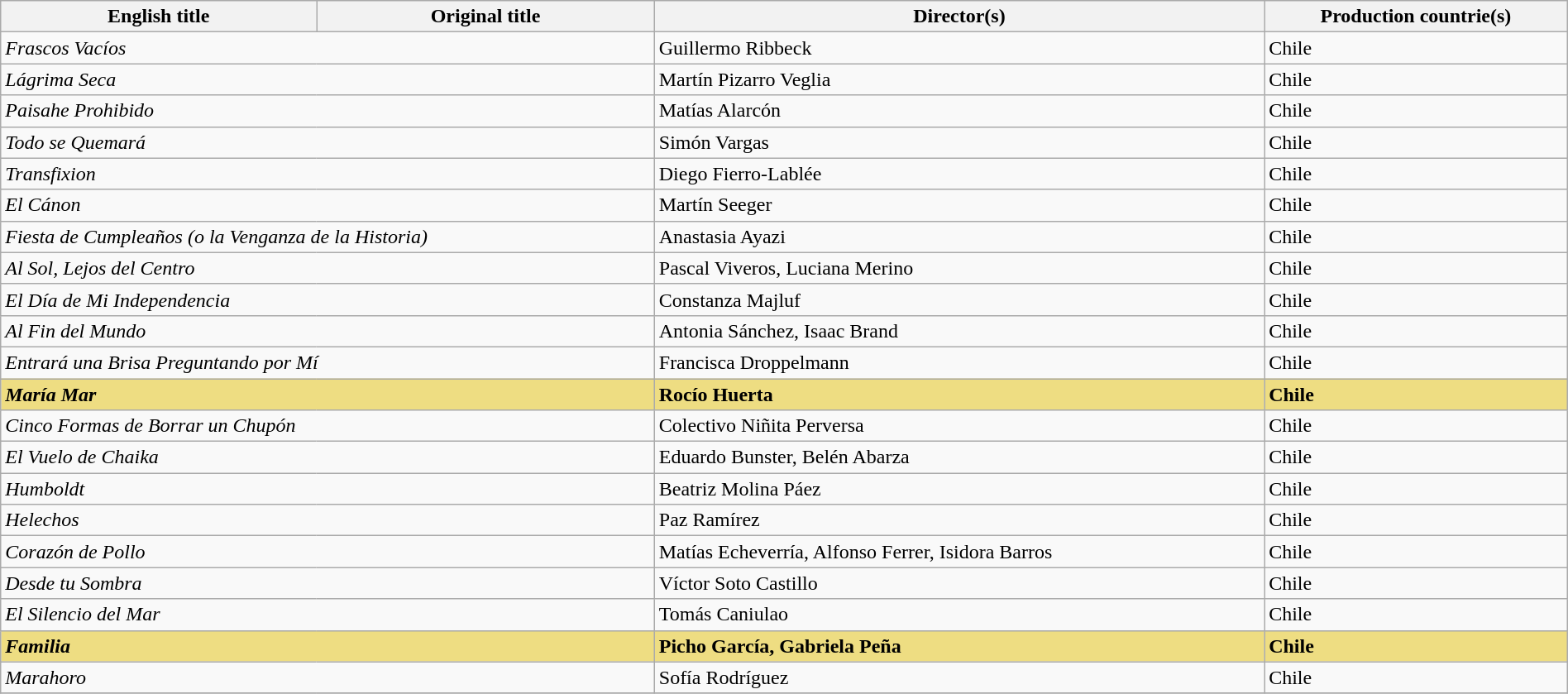<table class="sortable wikitable" style="width:100%; margin-bottom:4px" cellpadding="5">
<tr>
<th scope="col">English title</th>
<th scope="col">Original title</th>
<th scope="col">Director(s)</th>
<th scope="col">Production countrie(s)</th>
</tr>
<tr>
<td colspan="2"><em>Frascos Vacíos</em></td>
<td>Guillermo Ribbeck</td>
<td>Chile</td>
</tr>
<tr>
<td colspan="2"><em>Lágrima Seca</em></td>
<td>Martín Pizarro Veglia</td>
<td>Chile</td>
</tr>
<tr>
<td colspan="2"><em>Paisahe Prohibido</em></td>
<td>Matías Alarcón</td>
<td>Chile</td>
</tr>
<tr>
<td colspan="2"><em>Todo se Quemará</em></td>
<td>Simón Vargas</td>
<td>Chile</td>
</tr>
<tr>
<td colspan="2"><em>Transfixion</em></td>
<td>Diego Fierro-Lablée</td>
<td>Chile</td>
</tr>
<tr>
<td colspan="2"><em>El Cánon</em></td>
<td>Martín Seeger</td>
<td>Chile</td>
</tr>
<tr>
<td colspan="2"><em>Fiesta de Cumpleaños (o la Venganza de la Historia)</em></td>
<td>Anastasia Ayazi</td>
<td>Chile</td>
</tr>
<tr>
<td colspan="2"><em>Al Sol, Lejos del Centro</em></td>
<td>Pascal Viveros, Luciana Merino</td>
<td>Chile</td>
</tr>
<tr>
<td colspan="2"><em>El Día de Mi Independencia</em></td>
<td>Constanza Majluf</td>
<td>Chile</td>
</tr>
<tr>
<td colspan="2"><em>Al Fin del Mundo</em></td>
<td>Antonia Sánchez, Isaac Brand</td>
<td>Chile</td>
</tr>
<tr>
<td colspan="2"><em>Entrará una Brisa Preguntando por Mí</em></td>
<td>Francisca Droppelmann</td>
<td>Chile</td>
</tr>
<tr style="background:#EEDD82">
<td colspan="2"><strong><em>María Mar</em></strong></td>
<td><strong>Rocío Huerta</strong></td>
<td><strong>Chile</strong></td>
</tr>
<tr>
<td colspan="2"><em>Cinco Formas de Borrar un Chupón</em></td>
<td>Colectivo Niñita Perversa</td>
<td>Chile</td>
</tr>
<tr>
<td colspan="2"><em>El Vuelo de Chaika</em></td>
<td>Eduardo Bunster, Belén Abarza</td>
<td>Chile</td>
</tr>
<tr>
<td colspan="2"><em>Humboldt</em></td>
<td>Beatriz Molina Páez</td>
<td>Chile</td>
</tr>
<tr>
<td colspan="2"><em>Helechos</em></td>
<td>Paz Ramírez</td>
<td>Chile</td>
</tr>
<tr>
<td colspan="2"><em>Corazón de Pollo</em></td>
<td>Matías Echeverría, Alfonso Ferrer, Isidora Barros</td>
<td>Chile</td>
</tr>
<tr>
<td colspan="2"><em>Desde tu Sombra</em></td>
<td>Víctor Soto Castillo</td>
<td>Chile</td>
</tr>
<tr>
<td colspan="2"><em>El Silencio del Mar</em></td>
<td>Tomás Caniulao</td>
<td>Chile</td>
</tr>
<tr style="background:#EEDD82">
<td colspan="2"><strong><em>Familia</em></strong></td>
<td><strong>Picho García, Gabriela Peña</strong></td>
<td><strong>Chile</strong></td>
</tr>
<tr>
<td colspan="2"><em>Marahoro</em></td>
<td>Sofía Rodríguez</td>
<td>Chile</td>
</tr>
<tr>
</tr>
</table>
